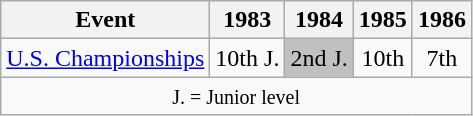<table class="wikitable" style="text-align:center">
<tr>
<th>Event</th>
<th>1983</th>
<th>1984</th>
<th>1985</th>
<th>1986</th>
</tr>
<tr>
<td align=left><a href='#'>U.S. Championships</a></td>
<td>10th J.</td>
<td bgcolor=silver>2nd  J.</td>
<td>10th</td>
<td>7th</td>
</tr>
<tr>
<td colspan=5 align=center><small> J. = Junior level </small></td>
</tr>
</table>
